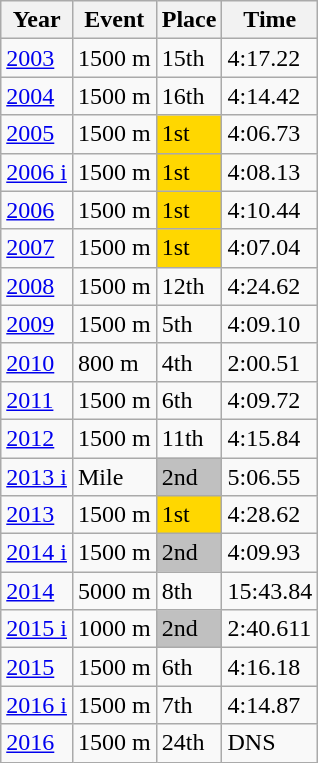<table class="wikitable">
<tr>
<th>Year</th>
<th>Event</th>
<th>Place</th>
<th>Time</th>
</tr>
<tr>
<td><a href='#'>2003</a></td>
<td>1500 m</td>
<td>15th</td>
<td>4:17.22</td>
</tr>
<tr>
<td><a href='#'>2004</a></td>
<td>1500 m</td>
<td>16th</td>
<td>4:14.42</td>
</tr>
<tr>
<td><a href='#'>2005</a></td>
<td>1500 m</td>
<td bgcolor=gold>1st</td>
<td>4:06.73</td>
</tr>
<tr>
<td><a href='#'>2006 i</a></td>
<td>1500 m</td>
<td bgcolor=gold>1st</td>
<td>4:08.13</td>
</tr>
<tr>
<td><a href='#'>2006</a></td>
<td>1500 m</td>
<td bgcolor=gold>1st</td>
<td>4:10.44</td>
</tr>
<tr>
<td><a href='#'>2007</a></td>
<td>1500 m</td>
<td bgcolor=gold>1st</td>
<td>4:07.04</td>
</tr>
<tr>
<td><a href='#'>2008</a></td>
<td>1500 m</td>
<td>12th</td>
<td>4:24.62</td>
</tr>
<tr>
<td><a href='#'>2009</a></td>
<td>1500 m</td>
<td>5th</td>
<td>4:09.10</td>
</tr>
<tr>
<td><a href='#'>2010</a></td>
<td>800 m</td>
<td>4th</td>
<td>2:00.51</td>
</tr>
<tr>
<td><a href='#'>2011</a></td>
<td>1500 m</td>
<td>6th</td>
<td>4:09.72</td>
</tr>
<tr>
<td><a href='#'>2012</a></td>
<td>1500 m</td>
<td>11th</td>
<td>4:15.84</td>
</tr>
<tr>
<td><a href='#'>2013 i</a></td>
<td>Mile</td>
<td bgcolor=silver>2nd</td>
<td>5:06.55</td>
</tr>
<tr>
<td><a href='#'>2013</a></td>
<td>1500 m</td>
<td bgcolor=gold>1st</td>
<td>4:28.62</td>
</tr>
<tr>
<td><a href='#'>2014 i</a></td>
<td>1500 m</td>
<td bgcolor=silver>2nd</td>
<td>4:09.93</td>
</tr>
<tr>
<td><a href='#'>2014</a></td>
<td>5000 m</td>
<td>8th</td>
<td>15:43.84</td>
</tr>
<tr>
<td><a href='#'>2015 i</a></td>
<td>1000 m</td>
<td bgcolor=silver>2nd</td>
<td>2:40.611</td>
</tr>
<tr>
<td><a href='#'>2015</a></td>
<td>1500 m</td>
<td>6th</td>
<td>4:16.18</td>
</tr>
<tr>
<td><a href='#'>2016 i</a></td>
<td>1500 m</td>
<td>7th</td>
<td>4:14.87</td>
</tr>
<tr>
<td><a href='#'>2016</a></td>
<td>1500 m</td>
<td>24th</td>
<td>DNS</td>
</tr>
</table>
